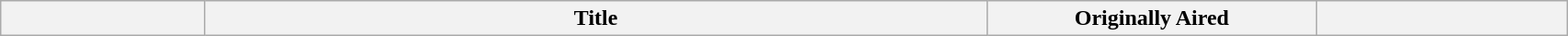<table class="wikitable plainrowheaders" style="width:90%;">
<tr>
<th width="13%"></th>
<th width="50%">Title</th>
<th width="21%">Originally Aired</th>
<th width="16%"><br>

</th>
</tr>
</table>
